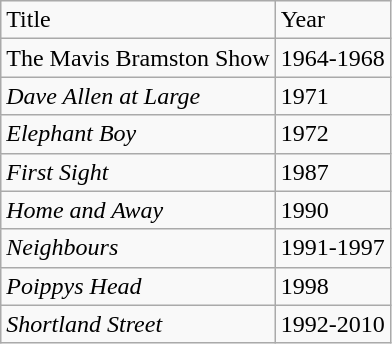<table class="wikitable">
<tr>
<td>Title</td>
<td>Year</td>
</tr>
<tr>
<td>The Mavis Bramston Show</td>
<td>1964-1968</td>
</tr>
<tr>
<td><em>Dave Allen at Large</em></td>
<td>1971</td>
</tr>
<tr>
<td><em>Elephant Boy</em></td>
<td>1972</td>
</tr>
<tr>
<td><em>First Sight</em></td>
<td>1987</td>
</tr>
<tr>
<td><em>Home and Away</em></td>
<td>1990</td>
</tr>
<tr>
<td><em>Neighbours</em></td>
<td>1991-1997</td>
</tr>
<tr>
<td><em>Poippys Head</em></td>
<td>1998</td>
</tr>
<tr>
<td><em>Shortland Street</em></td>
<td>1992-2010</td>
</tr>
</table>
